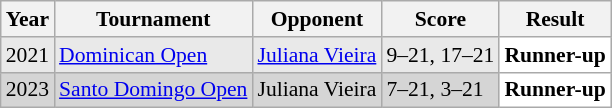<table class="sortable wikitable" style="font-size: 90%;">
<tr>
<th>Year</th>
<th>Tournament</th>
<th>Opponent</th>
<th>Score</th>
<th>Result</th>
</tr>
<tr style="background:#E9E9E9">
<td align="center">2021</td>
<td align="left"><a href='#'>Dominican Open</a></td>
<td align="left"> <a href='#'>Juliana Vieira</a></td>
<td align="left">9–21, 17–21</td>
<td style="text-align:left; background:white"> <strong>Runner-up</strong></td>
</tr>
<tr style="background:#D5D5D5">
<td align="center">2023</td>
<td align="left"><a href='#'>Santo Domingo Open</a></td>
<td align="left"> Juliana Vieira</td>
<td align="left">7–21, 3–21</td>
<td style="text-align:left; background:white"> <strong>Runner-up</strong></td>
</tr>
</table>
